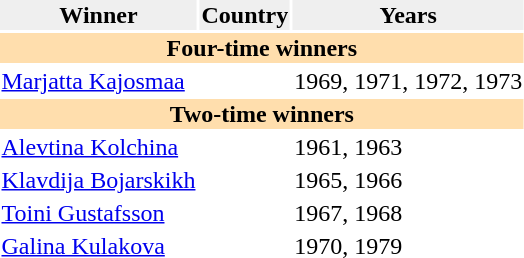<table>
<tr>
<th style="background:#efefef;">Winner</th>
<th style="background:#efefef;">Country</th>
<th style="background:#efefef;">Years</th>
</tr>
<tr>
<th colspan="3" style="background:#ffdead;">Four-time winners</th>
</tr>
<tr>
<td><a href='#'>Marjatta Kajosmaa</a></td>
<td></td>
<td>1969, 1971, 1972, 1973</td>
</tr>
<tr>
<th colspan="3" style="background:#ffdead;">Two-time winners</th>
</tr>
<tr>
<td><a href='#'>Alevtina Kolchina</a></td>
<td></td>
<td>1961, 1963</td>
</tr>
<tr>
<td><a href='#'>Klavdija Bojarskikh</a></td>
<td></td>
<td>1965, 1966</td>
</tr>
<tr>
<td><a href='#'>Toini Gustafsson</a></td>
<td></td>
<td>1967, 1968</td>
</tr>
<tr>
<td><a href='#'>Galina Kulakova</a></td>
<td></td>
<td>1970, 1979</td>
</tr>
<tr>
</tr>
</table>
